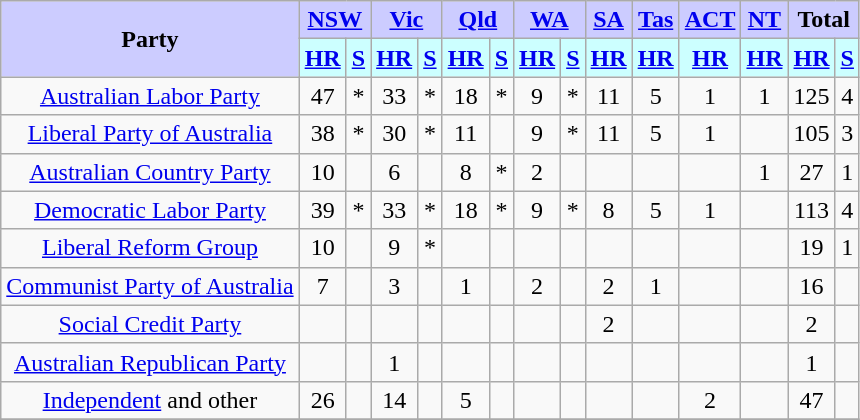<table class="wikitable" style="text-align:center">
<tr>
<th rowspan="2" style="background:#ccf;">Party</th>
<th colspan="2" style="background:#ccf;"><a href='#'>NSW</a></th>
<th colspan="2" style="background:#ccf;"><a href='#'>Vic</a></th>
<th colspan="2" style="background:#ccf;"><a href='#'>Qld</a></th>
<th colspan="2" style="background:#ccf;"><a href='#'>WA</a></th>
<th style="background:#ccf;"><a href='#'>SA</a></th>
<th style="background:#ccf;"><a href='#'>Tas</a></th>
<th style="background:#ccf;"><a href='#'>ACT</a></th>
<th style="background:#ccf;"><a href='#'>NT</a></th>
<th colspan="2" style="background:#ccf;">Total</th>
</tr>
<tr>
<th style="background:#ccffff;"><a href='#'>HR</a></th>
<th style="background:#ccffff;"><a href='#'>S</a></th>
<th style="background:#ccffff;"><a href='#'>HR</a></th>
<th style="background:#ccffff;"><a href='#'>S</a></th>
<th style="background:#ccffff;"><a href='#'>HR</a></th>
<th style="background:#ccffff;"><a href='#'>S</a></th>
<th style="background:#ccffff;"><a href='#'>HR</a></th>
<th style="background:#ccffff;"><a href='#'>S</a></th>
<th style="background:#ccffff;"><a href='#'>HR</a></th>
<th style="background:#ccffff;"><a href='#'>HR</a></th>
<th style="background:#ccffff;"><a href='#'>HR</a></th>
<th style="background:#ccffff;"><a href='#'>HR</a></th>
<th style="background:#ccffff;"><a href='#'>HR</a></th>
<th style="background:#ccffff;"><a href='#'>S</a></th>
</tr>
<tr>
<td style="font-size:100%;"><a href='#'>Australian Labor Party</a></td>
<td>47</td>
<td>*</td>
<td>33</td>
<td>*</td>
<td>18</td>
<td>*</td>
<td>9</td>
<td>*</td>
<td>11</td>
<td>5</td>
<td>1</td>
<td>1</td>
<td>125</td>
<td>4</td>
</tr>
<tr>
<td style="font-size:100%;"><a href='#'>Liberal Party of Australia</a></td>
<td>38</td>
<td>*</td>
<td>30</td>
<td>*</td>
<td>11</td>
<td></td>
<td>9</td>
<td>*</td>
<td>11</td>
<td>5</td>
<td>1</td>
<td></td>
<td>105</td>
<td>3</td>
</tr>
<tr>
<td style="font-size:100%;"><a href='#'>Australian Country Party</a></td>
<td>10</td>
<td></td>
<td>6</td>
<td></td>
<td>8</td>
<td>*</td>
<td>2</td>
<td></td>
<td></td>
<td></td>
<td></td>
<td>1</td>
<td>27</td>
<td>1</td>
</tr>
<tr>
<td style="font-size:100%;"><a href='#'>Democratic Labor Party</a></td>
<td>39</td>
<td>*</td>
<td>33</td>
<td>*</td>
<td>18</td>
<td>*</td>
<td>9</td>
<td>*</td>
<td>8</td>
<td>5</td>
<td>1</td>
<td></td>
<td>113</td>
<td>4</td>
</tr>
<tr>
<td style="font-size:100%;"><a href='#'>Liberal Reform Group</a></td>
<td>10</td>
<td></td>
<td>9</td>
<td>*</td>
<td></td>
<td></td>
<td></td>
<td></td>
<td></td>
<td></td>
<td></td>
<td></td>
<td>19</td>
<td>1</td>
</tr>
<tr>
<td style="font-size:100%;"><a href='#'>Communist Party of Australia</a></td>
<td>7</td>
<td></td>
<td>3</td>
<td></td>
<td>1</td>
<td></td>
<td>2</td>
<td></td>
<td>2</td>
<td>1</td>
<td></td>
<td></td>
<td>16</td>
<td></td>
</tr>
<tr>
<td style="font-size:100%;"><a href='#'>Social Credit Party</a></td>
<td></td>
<td></td>
<td></td>
<td></td>
<td></td>
<td></td>
<td></td>
<td></td>
<td>2</td>
<td></td>
<td></td>
<td></td>
<td>2</td>
<td></td>
</tr>
<tr>
<td style="font-size:100%;"><a href='#'>Australian Republican Party</a></td>
<td></td>
<td></td>
<td>1</td>
<td></td>
<td></td>
<td></td>
<td></td>
<td></td>
<td></td>
<td></td>
<td></td>
<td></td>
<td>1</td>
<td></td>
</tr>
<tr>
<td style="font-size:100%;"><a href='#'>Independent</a> and other</td>
<td>26</td>
<td></td>
<td>14</td>
<td></td>
<td>5</td>
<td></td>
<td></td>
<td></td>
<td></td>
<td></td>
<td>2</td>
<td></td>
<td>47</td>
<td></td>
</tr>
<tr>
</tr>
</table>
